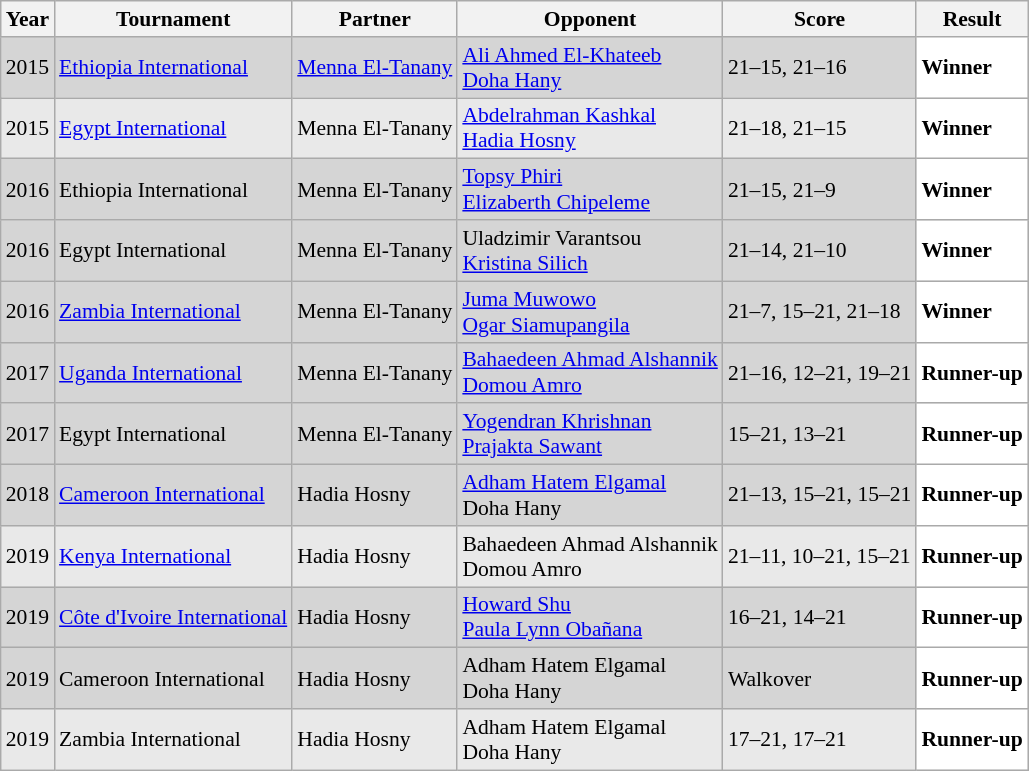<table class="sortable wikitable" style="font-size: 90%;">
<tr>
<th>Year</th>
<th>Tournament</th>
<th>Partner</th>
<th>Opponent</th>
<th>Score</th>
<th>Result</th>
</tr>
<tr style="background:#D5D5D5">
<td align="center">2015</td>
<td align="left"><a href='#'>Ethiopia International</a></td>
<td align="left"> <a href='#'>Menna El-Tanany</a></td>
<td align="left"> <a href='#'>Ali Ahmed El-Khateeb</a><br> <a href='#'>Doha Hany</a></td>
<td align="left">21–15, 21–16</td>
<td style="text-align:left; background:white"> <strong>Winner</strong></td>
</tr>
<tr style="background:#E9E9E9">
<td align="center">2015</td>
<td align="left"><a href='#'>Egypt International</a></td>
<td align="left"> Menna El-Tanany</td>
<td align="left"> <a href='#'>Abdelrahman Kashkal</a><br> <a href='#'>Hadia Hosny</a></td>
<td align="left">21–18, 21–15</td>
<td style="text-align:left; background:white"> <strong>Winner</strong></td>
</tr>
<tr style="background:#D5D5D5">
<td align="center">2016</td>
<td align="left">Ethiopia International</td>
<td align="left"> Menna El-Tanany</td>
<td align="left"> <a href='#'>Topsy Phiri</a><br> <a href='#'>Elizaberth Chipeleme</a></td>
<td align="left">21–15, 21–9</td>
<td style="text-align:left; background:white"> <strong>Winner</strong></td>
</tr>
<tr style="background:#D5D5D5">
<td align="center">2016</td>
<td align="left">Egypt International</td>
<td align="left"> Menna El-Tanany</td>
<td align="left"> Uladzimir Varantsou<br> <a href='#'>Kristina Silich</a></td>
<td align="left">21–14, 21–10</td>
<td style="text-align:left; background:white"> <strong>Winner</strong></td>
</tr>
<tr style="background:#D5D5D5">
<td align="center">2016</td>
<td align="left"><a href='#'>Zambia International</a></td>
<td align="left"> Menna El-Tanany</td>
<td align="left"> <a href='#'>Juma Muwowo</a><br> <a href='#'>Ogar Siamupangila</a></td>
<td align="left">21–7, 15–21, 21–18</td>
<td style="text-align:left; background:white"> <strong>Winner</strong></td>
</tr>
<tr style="background:#D5D5D5">
<td align="center">2017</td>
<td align="left"><a href='#'>Uganda International</a></td>
<td align="left"> Menna El-Tanany</td>
<td align="left"> <a href='#'>Bahaedeen Ahmad Alshannik</a><br> <a href='#'>Domou Amro</a></td>
<td align="left">21–16, 12–21, 19–21</td>
<td style="text-align:left; background:white"> <strong>Runner-up</strong></td>
</tr>
<tr style="background:#D5D5D5">
<td align="center">2017</td>
<td align="left">Egypt International</td>
<td align="left"> Menna El-Tanany</td>
<td align="left"> <a href='#'>Yogendran Khrishnan</a><br> <a href='#'>Prajakta Sawant</a></td>
<td align="left">15–21, 13–21</td>
<td style="text-align:left; background:white"> <strong>Runner-up</strong></td>
</tr>
<tr style="background:#D5D5D5">
<td align="center">2018</td>
<td align="left"><a href='#'>Cameroon International</a></td>
<td align="left"> Hadia Hosny</td>
<td align="left"> <a href='#'>Adham Hatem Elgamal</a><br> Doha Hany</td>
<td align="left">21–13, 15–21, 15–21</td>
<td style="text-align:left; background:white"> <strong>Runner-up</strong></td>
</tr>
<tr style="background:#E9E9E9">
<td align="center">2019</td>
<td align="left"><a href='#'>Kenya International</a></td>
<td align="left"> Hadia Hosny</td>
<td align="left"> Bahaedeen Ahmad Alshannik<br> Domou Amro</td>
<td align="left">21–11, 10–21, 15–21</td>
<td style="text-align:left; background:white"> <strong>Runner-up</strong></td>
</tr>
<tr style="background:#D5D5D5">
<td align="center">2019</td>
<td align="left"><a href='#'>Côte d'Ivoire International</a></td>
<td align="left"> Hadia Hosny</td>
<td align="left"> <a href='#'>Howard Shu</a><br> <a href='#'>Paula Lynn Obañana</a></td>
<td align="left">16–21, 14–21</td>
<td style="text-align:left; background:white"> <strong>Runner-up</strong></td>
</tr>
<tr style="background:#D5D5D5">
<td align="center">2019</td>
<td align="left">Cameroon International</td>
<td align="left"> Hadia Hosny</td>
<td align="left"> Adham Hatem Elgamal<br> Doha Hany</td>
<td align="left">Walkover</td>
<td style="text-align:left; background:white"> <strong>Runner-up</strong></td>
</tr>
<tr style="background:#E9E9E9">
<td align="center">2019</td>
<td align="left">Zambia International</td>
<td align="left"> Hadia Hosny</td>
<td align="left"> Adham Hatem Elgamal<br> Doha Hany</td>
<td align="left">17–21, 17–21</td>
<td style="text-align:left; background:white"> <strong>Runner-up</strong></td>
</tr>
</table>
